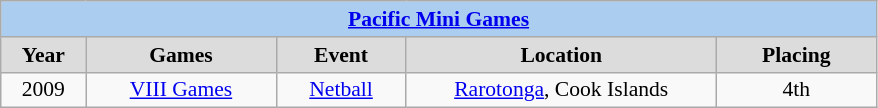<table class=wikitable style="text-align:center; font-size:90%">
<tr>
<th colspan=5 style=background:#ABCDEF><a href='#'>Pacific Mini Games</a></th>
</tr>
<tr>
<th width=50 style=background:gainsboro>Year</th>
<th width=120 style=background:gainsboro>Games</th>
<th width=80 style=background:gainsboro>Event</th>
<th width=200 style=background:gainsboro>Location</th>
<th width=100 style=background:gainsboro>Placing</th>
</tr>
<tr>
<td>2009</td>
<td><a href='#'>VIII Games</a></td>
<td><a href='#'>Netball</a></td>
<td><a href='#'>Rarotonga</a>, Cook Islands</td>
<td bgcolor=>4th</td>
</tr>
</table>
